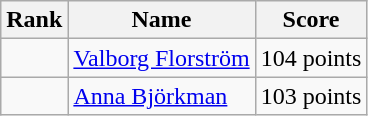<table class="wikitable" style="text-align:center">
<tr>
<th>Rank</th>
<th>Name</th>
<th>Score</th>
</tr>
<tr>
<td></td>
<td align=left><a href='#'>Valborg Florström</a></td>
<td>104 points</td>
</tr>
<tr>
<td></td>
<td align=left><a href='#'>Anna Björkman</a></td>
<td>103 points</td>
</tr>
</table>
